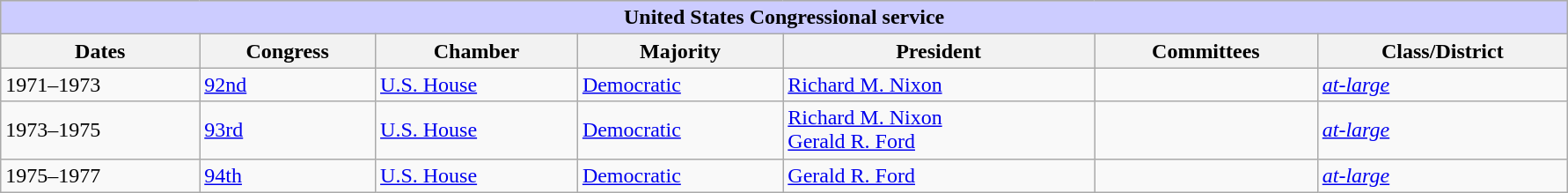<table class=wikitable style="width: 94%" style="text-align: center;" align="center">
<tr bgcolor=#cccccc>
<th colspan=7 style="background: #ccccff;">United States Congressional service</th>
</tr>
<tr>
<th><strong>Dates</strong></th>
<th><strong>Congress</strong></th>
<th><strong>Chamber</strong></th>
<th><strong>Majority</strong></th>
<th><strong>President</strong></th>
<th><strong>Committees</strong></th>
<th><strong>Class/District</strong></th>
</tr>
<tr>
<td>1971–1973</td>
<td><a href='#'>92nd</a></td>
<td><a href='#'>U.S. House</a></td>
<td><a href='#'>Democratic</a></td>
<td><a href='#'>Richard M. Nixon</a></td>
<td></td>
<td><a href='#'><em>at-large</em></a></td>
</tr>
<tr>
<td>1973–1975</td>
<td><a href='#'>93rd</a></td>
<td><a href='#'>U.S. House</a></td>
<td><a href='#'>Democratic</a></td>
<td><a href='#'>Richard M. Nixon</a><br><a href='#'>Gerald R. Ford</a></td>
<td></td>
<td><a href='#'><em>at-large</em></a></td>
</tr>
<tr>
<td>1975–1977</td>
<td><a href='#'>94th</a></td>
<td><a href='#'>U.S. House</a></td>
<td><a href='#'>Democratic</a></td>
<td><a href='#'>Gerald R. Ford</a></td>
<td></td>
<td><a href='#'><em>at-large</em></a></td>
</tr>
</table>
